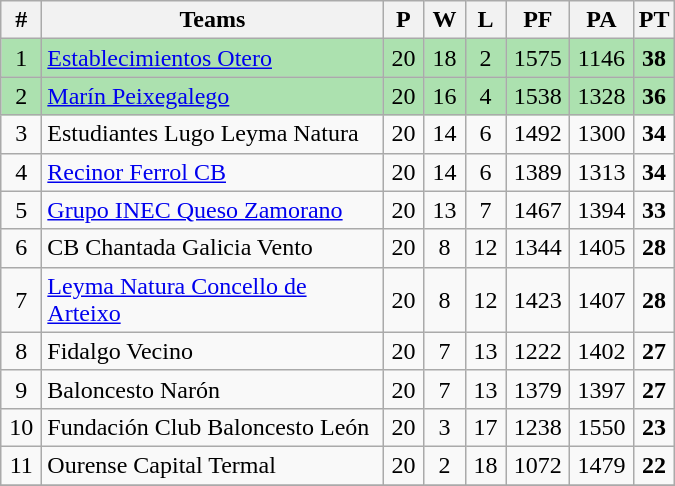<table class="wikitable" style="text-align: center;">
<tr>
<th width=20>#</th>
<th width=220>Teams</th>
<th width=20>P</th>
<th width=20>W</th>
<th width=20>L</th>
<th width=35>PF</th>
<th width=35>PA</th>
<th width=20>PT</th>
</tr>
<tr bgcolor=ACE1AF>
<td>1</td>
<td align="left"><a href='#'>Establecimientos Otero</a></td>
<td>20</td>
<td>18</td>
<td>2</td>
<td>1575</td>
<td>1146</td>
<td><strong>38</strong></td>
</tr>
<tr bgcolor=ACE1AF>
<td>2</td>
<td align="left"><a href='#'>Marín Peixegalego</a></td>
<td>20</td>
<td>16</td>
<td>4</td>
<td>1538</td>
<td>1328</td>
<td><strong>36</strong></td>
</tr>
<tr>
<td>3</td>
<td align="left">Estudiantes Lugo Leyma Natura</td>
<td>20</td>
<td>14</td>
<td>6</td>
<td>1492</td>
<td>1300</td>
<td><strong>34</strong></td>
</tr>
<tr>
<td>4</td>
<td align="left"><a href='#'>Recinor Ferrol CB</a></td>
<td>20</td>
<td>14</td>
<td>6</td>
<td>1389</td>
<td>1313</td>
<td><strong>34</strong></td>
</tr>
<tr>
<td>5</td>
<td align="left"><a href='#'>Grupo INEC Queso Zamorano</a></td>
<td>20</td>
<td>13</td>
<td>7</td>
<td>1467</td>
<td>1394</td>
<td><strong>33</strong></td>
</tr>
<tr>
<td>6</td>
<td align="left">CB Chantada Galicia Vento</td>
<td>20</td>
<td>8</td>
<td>12</td>
<td>1344</td>
<td>1405</td>
<td><strong>28</strong></td>
</tr>
<tr>
<td>7</td>
<td align="left"><a href='#'>Leyma Natura Concello de Arteixo</a></td>
<td>20</td>
<td>8</td>
<td>12</td>
<td>1423</td>
<td>1407</td>
<td><strong>28</strong></td>
</tr>
<tr>
<td>8</td>
<td align="left">Fidalgo Vecino</td>
<td>20</td>
<td>7</td>
<td>13</td>
<td>1222</td>
<td>1402</td>
<td><strong>27</strong></td>
</tr>
<tr>
<td>9</td>
<td align="left">Baloncesto Narón</td>
<td>20</td>
<td>7</td>
<td>13</td>
<td>1379</td>
<td>1397</td>
<td><strong>27</strong></td>
</tr>
<tr>
<td>10</td>
<td align="left">Fundación Club Baloncesto León</td>
<td>20</td>
<td>3</td>
<td>17</td>
<td>1238</td>
<td>1550</td>
<td><strong>23</strong></td>
</tr>
<tr>
<td>11</td>
<td align="left">Ourense Capital Termal</td>
<td>20</td>
<td>2</td>
<td>18</td>
<td>1072</td>
<td>1479</td>
<td><strong>22</strong></td>
</tr>
<tr>
</tr>
</table>
